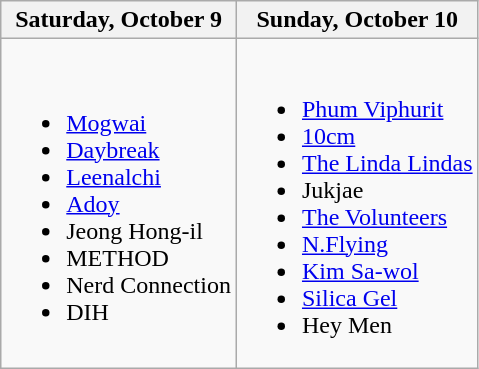<table class="wikitable">
<tr>
<th>Saturday, October 9</th>
<th>Sunday, October 10</th>
</tr>
<tr>
<td><br><ul><li><a href='#'>Mogwai</a></li><li><a href='#'>Daybreak</a></li><li><a href='#'>Leenalchi</a></li><li><a href='#'>Adoy</a></li><li>Jeong Hong-il</li><li>METHOD</li><li>Nerd Connection</li><li>DIH</li></ul></td>
<td><br><ul><li><a href='#'>Phum Viphurit</a></li><li><a href='#'>10cm</a></li><li><a href='#'>The Linda Lindas</a></li><li>Jukjae</li><li><a href='#'>The Volunteers</a></li><li><a href='#'>N.Flying</a></li><li><a href='#'>Kim Sa-wol</a></li><li><a href='#'>Silica Gel</a></li><li>Hey Men</li></ul></td>
</tr>
</table>
